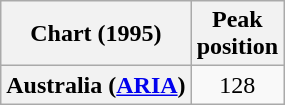<table class="wikitable plainrowheaders" style="text-align:center">
<tr>
<th scope="col">Chart (1995)</th>
<th scope="col">Peak<br>position</th>
</tr>
<tr>
<th scope="row">Australia (<a href='#'>ARIA</a>)</th>
<td>128</td>
</tr>
</table>
